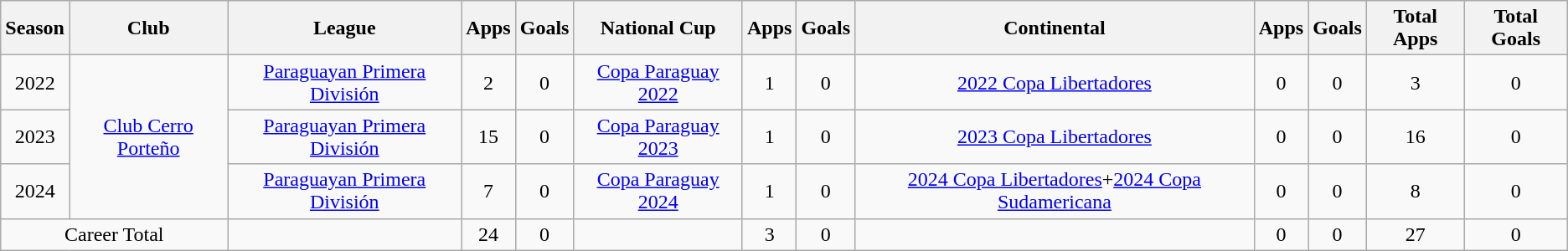<table class="wikitable" style="text-align:center;">
<tr>
<th>Season</th>
<th>Club</th>
<th>League</th>
<th>Apps</th>
<th>Goals</th>
<th>National Cup</th>
<th>Apps</th>
<th>Goals</th>
<th>Continental</th>
<th>Apps</th>
<th>Goals</th>
<th>Total Apps</th>
<th>Total Goals</th>
</tr>
<tr>
<td>2022</td>
<td rowspan=3><a href='#'>Club Cerro Porteño</a></td>
<td><a href='#'>Paraguayan Primera División</a></td>
<td>2</td>
<td>0</td>
<td><a href='#'>Copa Paraguay 2022</a></td>
<td>1</td>
<td>0</td>
<td><a href='#'>2022 Copa Libertadores</a></td>
<td>0</td>
<td>0</td>
<td>3</td>
<td>0</td>
</tr>
<tr>
<td>2023</td>
<td><a href='#'>Paraguayan Primera División</a></td>
<td>15</td>
<td>0</td>
<td><a href='#'>Copa Paraguay 2023</a></td>
<td>1</td>
<td>0</td>
<td><a href='#'>2023 Copa Libertadores</a></td>
<td>0</td>
<td>0</td>
<td>16</td>
<td>0</td>
</tr>
<tr>
<td>2024</td>
<td><a href='#'>Paraguayan Primera División</a></td>
<td>7</td>
<td>0</td>
<td><a href='#'>Copa Paraguay 2024</a></td>
<td>1</td>
<td>0</td>
<td><a href='#'>2024 Copa Libertadores</a>+<a href='#'>2024 Copa Sudamericana</a></td>
<td>0</td>
<td>0</td>
<td>8</td>
<td>0</td>
</tr>
<tr>
<td colspan=2>Career Total</td>
<td></td>
<td>24</td>
<td>0</td>
<td></td>
<td>3</td>
<td>0</td>
<td></td>
<td>0</td>
<td>0</td>
<td>27</td>
<td>0</td>
</tr>
</table>
